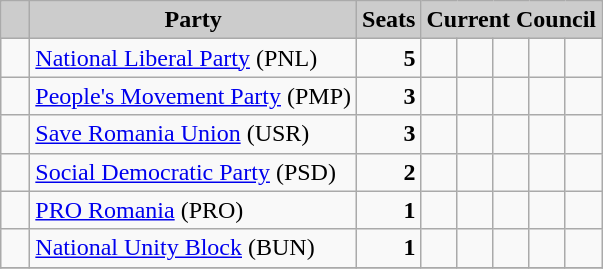<table class="wikitable">
<tr>
<th style="background:#ccc">   </th>
<th style="background:#ccc">Party</th>
<th style="background:#ccc">Seats</th>
<th style="background:#ccc" colspan="5">Current Council</th>
</tr>
<tr>
<td>  </td>
<td><a href='#'>National Liberal Party</a> (PNL)</td>
<td style="text-align: right"><strong>5</strong></td>
<td>  </td>
<td>  </td>
<td>  </td>
<td>  </td>
<td>  </td>
</tr>
<tr>
<td>  </td>
<td><a href='#'>People's Movement Party</a> (PMP)</td>
<td style="text-align: right"><strong>3</strong></td>
<td>  </td>
<td>  </td>
<td>  </td>
<td> </td>
<td> </td>
</tr>
<tr>
<td>  </td>
<td><a href='#'>Save Romania Union</a> (USR)</td>
<td style="text-align: right"><strong>3</strong></td>
<td>  </td>
<td>  </td>
<td>  </td>
<td> </td>
<td> </td>
</tr>
<tr>
<td>  </td>
<td><a href='#'>Social Democratic Party</a> (PSD)</td>
<td style="text-align: right"><strong>2</strong></td>
<td>  </td>
<td>  </td>
<td> </td>
<td> </td>
<td> </td>
</tr>
<tr>
<td>  </td>
<td><a href='#'>PRO Romania</a> (PRO)</td>
<td style="text-align: right"><strong>1</strong></td>
<td>  </td>
<td> </td>
<td> </td>
<td> </td>
<td> </td>
</tr>
<tr>
<td>  </td>
<td><a href='#'>National Unity Block</a> (BUN)</td>
<td style="text-align: right"><strong>1</strong></td>
<td>  </td>
<td> </td>
<td> </td>
<td> </td>
<td> </td>
</tr>
<tr>
</tr>
</table>
